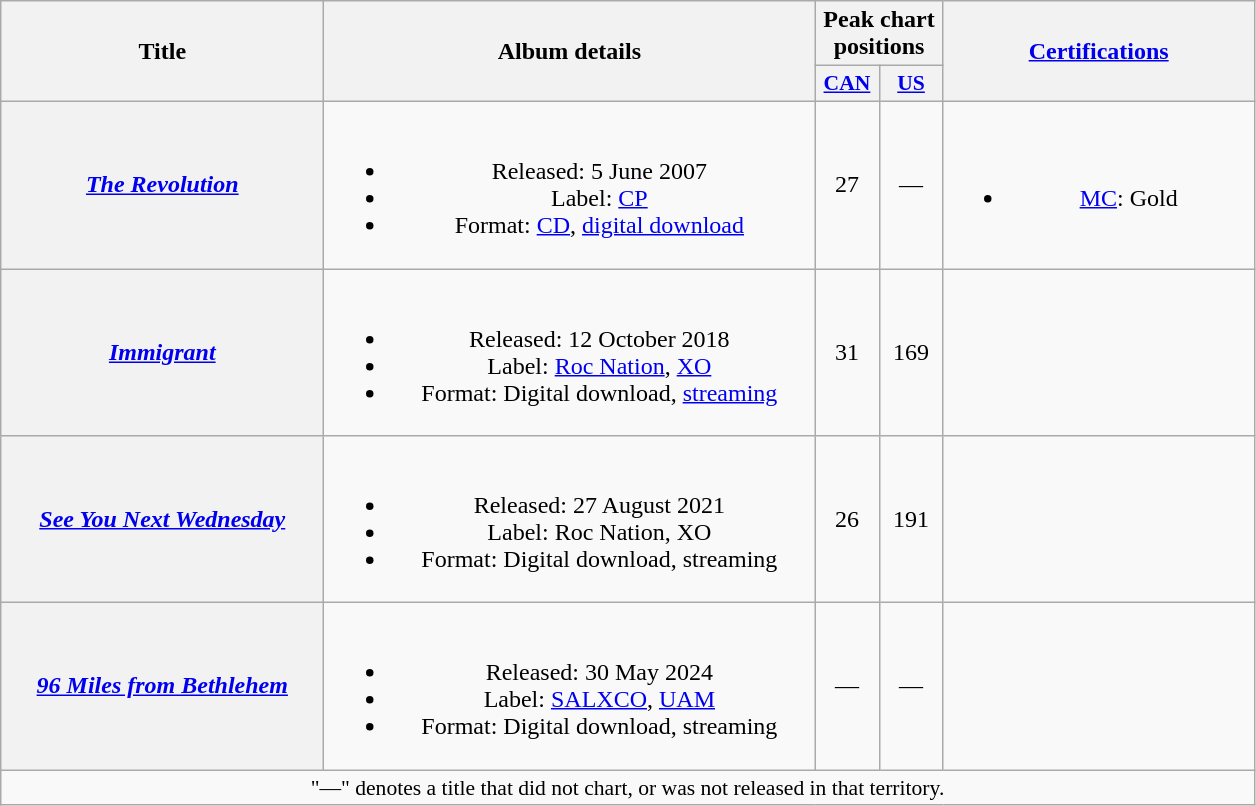<table class="wikitable plainrowheaders" style="text-align:center;">
<tr>
<th scope="col" rowspan="2" style="width:13em;">Title</th>
<th scope="col" rowspan="2" style="width:20em;">Album details</th>
<th scope="col" colspan="2">Peak chart positions</th>
<th scope="col" rowspan="2" style="width:12.5em;"><a href='#'>Certifications</a></th>
</tr>
<tr>
<th scope="col" style="width:2.5em;font-size:90%;"><a href='#'>CAN</a><br></th>
<th scope="col" style="width:2.5em;font-size:90%;"><a href='#'>US</a><br></th>
</tr>
<tr>
<th scope="row"><em><a href='#'>The Revolution</a></em></th>
<td><br><ul><li>Released: 5 June 2007</li><li>Label: <a href='#'>CP</a></li><li>Format: <a href='#'>CD</a>, <a href='#'>digital download</a></li></ul></td>
<td>27</td>
<td>—</td>
<td><br><ul><li><a href='#'>MC</a>: Gold</li></ul></td>
</tr>
<tr>
<th scope="row"><em><a href='#'>Immigrant</a></em></th>
<td><br><ul><li>Released: 12 October 2018</li><li>Label: <a href='#'>Roc Nation</a>, <a href='#'>XO</a></li><li>Format: Digital download, <a href='#'>streaming</a></li></ul></td>
<td>31</td>
<td>169</td>
<td></td>
</tr>
<tr>
<th scope="row"><em><a href='#'>See You Next Wednesday</a></em></th>
<td><br><ul><li>Released: 27 August 2021</li><li>Label: Roc Nation, XO</li><li>Format: Digital download, streaming</li></ul></td>
<td>26</td>
<td>191</td>
<td></td>
</tr>
<tr>
<th scope="row"><em><a href='#'>96 Miles from Bethlehem</a></em></th>
<td><br><ul><li>Released: 30 May 2024</li><li>Label: <a href='#'>SALXCO</a>, <a href='#'>UAM</a></li><li>Format: Digital download, streaming</li></ul></td>
<td>—</td>
<td>—</td>
<td></td>
</tr>
<tr>
<td colspan="9" style="font-size:90%">"—" denotes a title that did not chart, or was not released in that territory.</td>
</tr>
</table>
